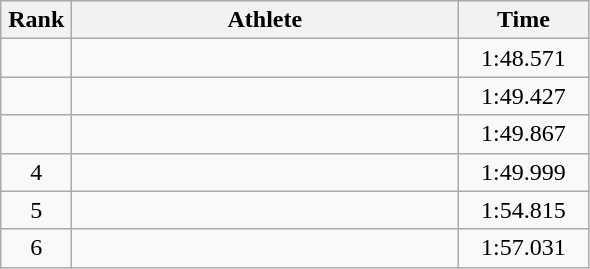<table class=wikitable style="text-align:center">
<tr>
<th width=40>Rank</th>
<th width=250>Athlete</th>
<th width=80>Time</th>
</tr>
<tr>
<td></td>
<td align=left></td>
<td>1:48.571</td>
</tr>
<tr>
<td></td>
<td align=left></td>
<td>1:49.427</td>
</tr>
<tr>
<td></td>
<td align=left></td>
<td>1:49.867</td>
</tr>
<tr>
<td>4</td>
<td align=left></td>
<td>1:49.999</td>
</tr>
<tr>
<td>5</td>
<td align=left></td>
<td>1:54.815</td>
</tr>
<tr>
<td>6</td>
<td align=left></td>
<td>1:57.031</td>
</tr>
</table>
